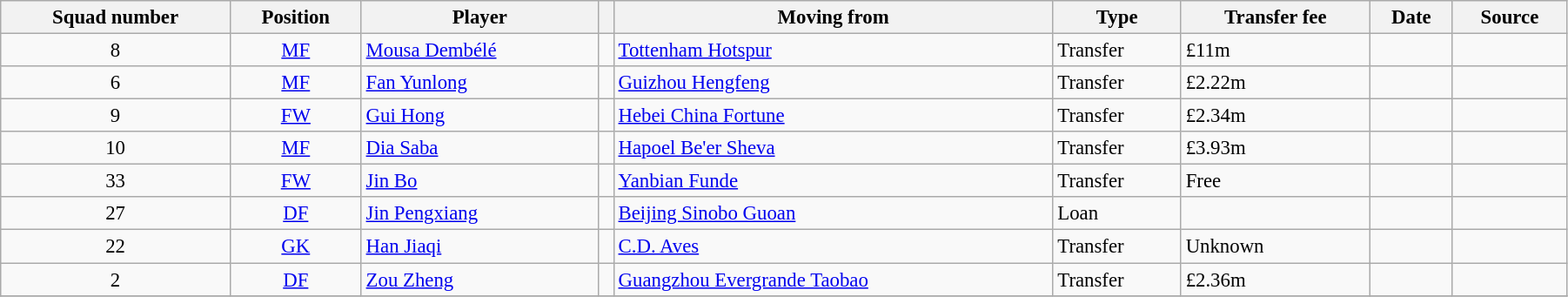<table class="wikitable sortable" style="width:95%; text-align:left; font-size:95%;">
<tr>
<th>Squad number</th>
<th>Position</th>
<th>Player</th>
<th></th>
<th>Moving from</th>
<th>Type</th>
<th>Transfer fee</th>
<th>Date</th>
<th>Source</th>
</tr>
<tr>
<td align=center>8</td>
<td align=center><a href='#'>MF</a></td>
<td align=left> <a href='#'>Mousa Dembélé</a></td>
<td align=center></td>
<td align=left> <a href='#'>Tottenham Hotspur</a></td>
<td>Transfer</td>
<td>£11m</td>
<td></td>
<td align=center></td>
</tr>
<tr>
<td align=center>6</td>
<td align=center><a href='#'>MF</a></td>
<td align=left> <a href='#'>Fan Yunlong</a></td>
<td align=center></td>
<td align=left> <a href='#'>Guizhou Hengfeng</a></td>
<td>Transfer</td>
<td>£2.22m</td>
<td></td>
<td align=center></td>
</tr>
<tr>
<td align=center>9</td>
<td align=center><a href='#'>FW</a></td>
<td align=left> <a href='#'>Gui Hong</a></td>
<td align=center></td>
<td align=left> <a href='#'>Hebei China Fortune</a></td>
<td>Transfer</td>
<td>£2.34m</td>
<td></td>
<td align=center></td>
</tr>
<tr>
<td align=center>10</td>
<td align=center><a href='#'>MF</a></td>
<td align=left> <a href='#'>Dia Saba</a></td>
<td align=center></td>
<td align=left> <a href='#'>Hapoel Be'er Sheva</a></td>
<td>Transfer</td>
<td>£3.93m</td>
<td></td>
<td align=center></td>
</tr>
<tr>
<td align=center>33</td>
<td align=center><a href='#'>FW</a></td>
<td align=left> <a href='#'>Jin Bo</a></td>
<td align=center></td>
<td align=left> <a href='#'>Yanbian Funde</a></td>
<td>Transfer</td>
<td>Free</td>
<td></td>
<td align=center></td>
</tr>
<tr>
<td align=center>27</td>
<td align=center><a href='#'>DF</a></td>
<td align=left> <a href='#'>Jin Pengxiang</a></td>
<td align=center></td>
<td align=left> <a href='#'>Beijing Sinobo Guoan</a></td>
<td>Loan</td>
<td></td>
<td></td>
<td align=center></td>
</tr>
<tr>
<td align=center>22</td>
<td align=center><a href='#'>GK</a></td>
<td align=left> <a href='#'>Han Jiaqi</a></td>
<td align=center></td>
<td align=left> <a href='#'>C.D. Aves</a></td>
<td>Transfer</td>
<td>Unknown</td>
<td></td>
<td align=center></td>
</tr>
<tr>
<td align=center>2</td>
<td align=center><a href='#'>DF</a></td>
<td align=left> <a href='#'>Zou Zheng</a></td>
<td align=center></td>
<td align=left> <a href='#'>Guangzhou Evergrande Taobao</a></td>
<td>Transfer</td>
<td>£2.36m</td>
<td></td>
<td align=center></td>
</tr>
<tr>
</tr>
</table>
